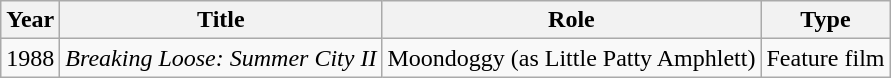<table class="wikitable">
<tr>
<th>Year</th>
<th>Title</th>
<th>Role</th>
<th>Type</th>
</tr>
<tr>
<td>1988</td>
<td><em>Breaking Loose: Summer City II</em></td>
<td>Moondoggy (as Little Patty Amphlett)</td>
<td>Feature film</td>
</tr>
</table>
